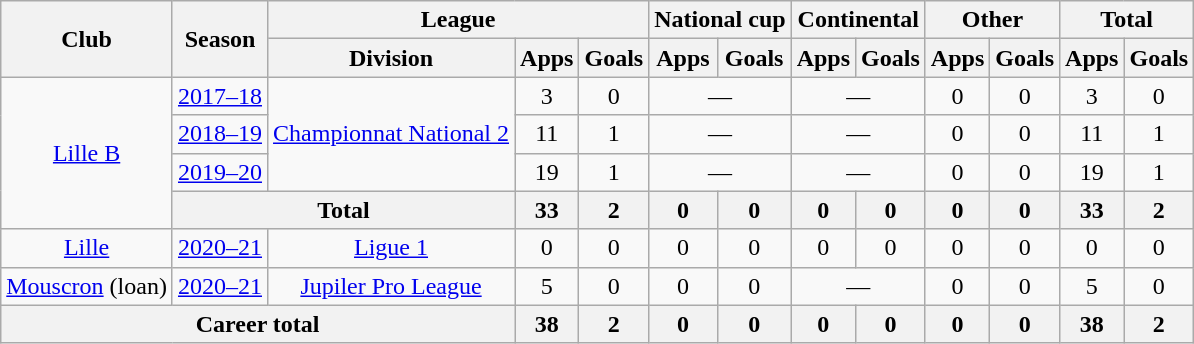<table class="wikitable" style="text-align: center">
<tr>
<th rowspan="2">Club</th>
<th rowspan="2">Season</th>
<th colspan="3">League</th>
<th colspan="2">National cup</th>
<th colspan="2">Continental</th>
<th colspan="2">Other</th>
<th colspan="2">Total</th>
</tr>
<tr>
<th>Division</th>
<th>Apps</th>
<th>Goals</th>
<th>Apps</th>
<th>Goals</th>
<th>Apps</th>
<th>Goals</th>
<th>Apps</th>
<th>Goals</th>
<th>Apps</th>
<th>Goals</th>
</tr>
<tr>
<td rowspan="4"><a href='#'>Lille B</a></td>
<td><a href='#'>2017–18</a></td>
<td rowspan="3"><a href='#'>Championnat National 2</a></td>
<td>3</td>
<td>0</td>
<td colspan="2">—</td>
<td colspan="2">—</td>
<td>0</td>
<td>0</td>
<td>3</td>
<td>0</td>
</tr>
<tr>
<td><a href='#'>2018–19</a></td>
<td>11</td>
<td>1</td>
<td colspan="2">—</td>
<td colspan="2">—</td>
<td>0</td>
<td>0</td>
<td>11</td>
<td>1</td>
</tr>
<tr>
<td><a href='#'>2019–20</a></td>
<td>19</td>
<td>1</td>
<td colspan="2">—</td>
<td colspan="2">—</td>
<td>0</td>
<td>0</td>
<td>19</td>
<td>1</td>
</tr>
<tr>
<th colspan="2"><strong>Total</strong></th>
<th>33</th>
<th>2</th>
<th>0</th>
<th>0</th>
<th>0</th>
<th>0</th>
<th>0</th>
<th>0</th>
<th>33</th>
<th>2</th>
</tr>
<tr>
<td><a href='#'>Lille</a></td>
<td><a href='#'>2020–21</a></td>
<td><a href='#'>Ligue 1</a></td>
<td>0</td>
<td>0</td>
<td>0</td>
<td>0</td>
<td>0</td>
<td>0</td>
<td>0</td>
<td>0</td>
<td>0</td>
<td>0</td>
</tr>
<tr>
<td><a href='#'>Mouscron</a> (loan)</td>
<td><a href='#'>2020–21</a></td>
<td><a href='#'>Jupiler Pro League</a></td>
<td>5</td>
<td>0</td>
<td>0</td>
<td>0</td>
<td colspan="2">—</td>
<td>0</td>
<td>0</td>
<td>5</td>
<td>0</td>
</tr>
<tr>
<th colspan="3">Career total</th>
<th>38</th>
<th>2</th>
<th>0</th>
<th>0</th>
<th>0</th>
<th>0</th>
<th>0</th>
<th>0</th>
<th>38</th>
<th>2</th>
</tr>
</table>
